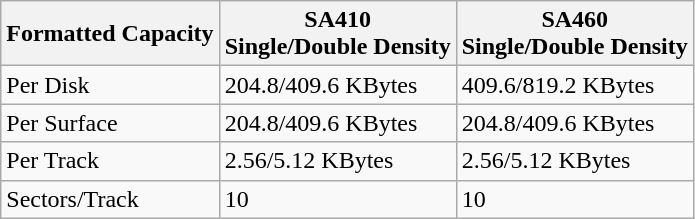<table class="wikitable">
<tr>
<th>Formatted Capacity</th>
<th>SA410<br>Single/Double Density</th>
<th>SA460<br>Single/Double Density</th>
</tr>
<tr>
<td>Per Disk</td>
<td>204.8/409.6 KBytes</td>
<td>409.6/819.2 KBytes</td>
</tr>
<tr>
<td>Per Surface</td>
<td>204.8/409.6 KBytes</td>
<td>204.8/409.6 KBytes</td>
</tr>
<tr>
<td>Per Track</td>
<td>2.56/5.12 KBytes</td>
<td>2.56/5.12 KBytes</td>
</tr>
<tr>
<td>Sectors/Track</td>
<td>10</td>
<td>10</td>
</tr>
</table>
